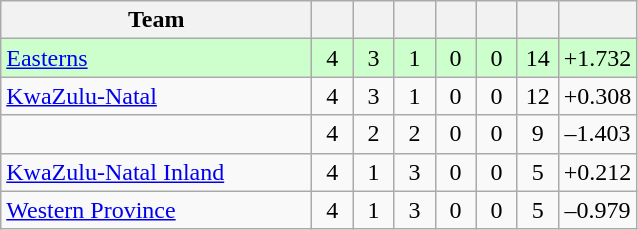<table class="wikitable" style="text-align:center">
<tr>
<th width=200>Team</th>
<th width=20></th>
<th width=20></th>
<th width=20></th>
<th width=20></th>
<th width=20></th>
<th width=20></th>
<th width=45></th>
</tr>
<tr style="background:#cfc">
<td align="left"> <a href='#'>Easterns</a></td>
<td>4</td>
<td>3</td>
<td>1</td>
<td>0</td>
<td>0</td>
<td>14</td>
<td>+1.732</td>
</tr>
<tr>
<td align="left"> <a href='#'>KwaZulu-Natal</a></td>
<td>4</td>
<td>3</td>
<td>1</td>
<td>0</td>
<td>0</td>
<td>12</td>
<td>+0.308</td>
</tr>
<tr>
<td align="left"></td>
<td>4</td>
<td>2</td>
<td>2</td>
<td>0</td>
<td>0</td>
<td>9</td>
<td>–1.403</td>
</tr>
<tr>
<td align="left"> <a href='#'>KwaZulu-Natal Inland</a></td>
<td>4</td>
<td>1</td>
<td>3</td>
<td>0</td>
<td>0</td>
<td>5</td>
<td>+0.212</td>
</tr>
<tr>
<td align="left"> <a href='#'>Western Province</a></td>
<td>4</td>
<td>1</td>
<td>3</td>
<td>0</td>
<td>0</td>
<td>5</td>
<td>–0.979</td>
</tr>
</table>
